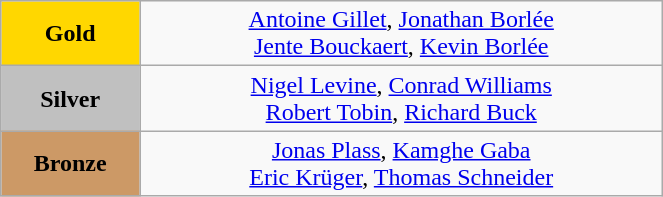<table class="wikitable" style=" text-align:center; " width="35%">
<tr>
<td bgcolor="gold"><strong>Gold</strong></td>
<td><a href='#'>Antoine Gillet</a>, <a href='#'>Jonathan Borlée</a> <br> <a href='#'>Jente Bouckaert</a>, <a href='#'>Kevin Borlée</a><br><small><em></em></small></td>
</tr>
<tr>
<td bgcolor="silver"><strong>Silver</strong></td>
<td><a href='#'>Nigel Levine</a>, <a href='#'>Conrad Williams</a> <br> <a href='#'>Robert Tobin</a>, <a href='#'>Richard Buck</a><br><small><em></em></small></td>
</tr>
<tr>
<td bgcolor="CC9966"><strong>Bronze</strong></td>
<td><a href='#'>Jonas Plass</a>, <a href='#'>Kamghe Gaba</a> <br> <a href='#'>Eric Krüger</a>, <a href='#'>Thomas Schneider</a><br><small><em></em></small></td>
</tr>
</table>
